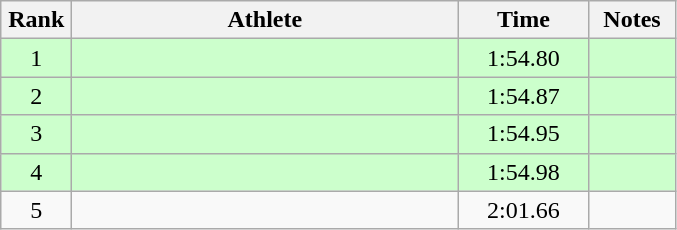<table class="wikitable sortable" style="text-align:center">
<tr>
<th width=40>Rank</th>
<th width=250>Athlete</th>
<th width=80>Time</th>
<th width=50>Notes</th>
</tr>
<tr bgcolor=ccffcc>
<td>1</td>
<td align=left></td>
<td>1:54.80</td>
<td></td>
</tr>
<tr bgcolor=ccffcc>
<td>2</td>
<td align=left></td>
<td>1:54.87</td>
<td></td>
</tr>
<tr bgcolor=ccffcc>
<td>3</td>
<td align=left></td>
<td>1:54.95</td>
<td></td>
</tr>
<tr bgcolor=ccffcc>
<td>4</td>
<td align=left></td>
<td>1:54.98</td>
<td></td>
</tr>
<tr>
<td>5</td>
<td align=left></td>
<td>2:01.66</td>
<td></td>
</tr>
</table>
